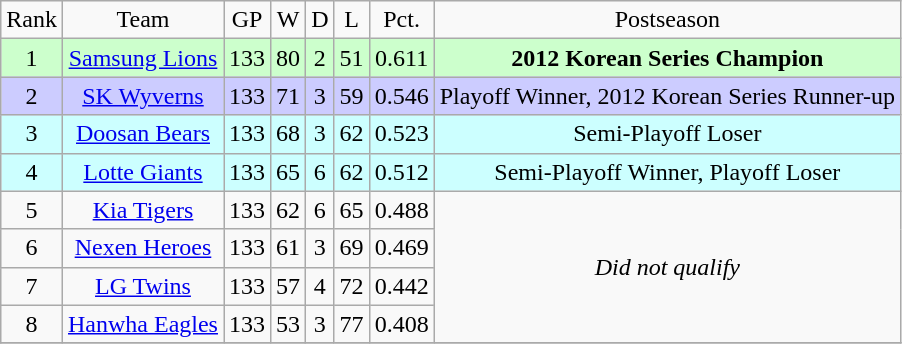<table class="wikitable" style="text-align:center;">
<tr>
<td>Rank</td>
<td>Team</td>
<td>GP</td>
<td>W</td>
<td>D</td>
<td>L</td>
<td>Pct.</td>
<td>Postseason</td>
</tr>
<tr bgcolor="#ccffcc">
<td>1</td>
<td><a href='#'>Samsung Lions</a></td>
<td>133</td>
<td>80</td>
<td>2</td>
<td>51</td>
<td>0.611</td>
<td><strong>2012 Korean Series Champion</strong></td>
</tr>
<tr bgcolor="#ccccff">
<td>2</td>
<td><a href='#'>SK Wyverns</a></td>
<td>133</td>
<td>71</td>
<td>3</td>
<td>59</td>
<td>0.546</td>
<td>Playoff Winner, 2012 Korean Series Runner-up</td>
</tr>
<tr bgcolor="#ccffff">
<td>3</td>
<td><a href='#'>Doosan Bears</a></td>
<td>133</td>
<td>68</td>
<td>3</td>
<td>62</td>
<td>0.523</td>
<td>Semi-Playoff Loser</td>
</tr>
<tr bgcolor="#ccffff">
<td>4</td>
<td><a href='#'>Lotte Giants</a></td>
<td>133</td>
<td>65</td>
<td>6</td>
<td>62</td>
<td>0.512</td>
<td>Semi-Playoff Winner, Playoff Loser</td>
</tr>
<tr>
<td>5</td>
<td><a href='#'>Kia Tigers</a></td>
<td>133</td>
<td>62</td>
<td>6</td>
<td>65</td>
<td>0.488</td>
<td rowspan="4"><em>Did not qualify</em></td>
</tr>
<tr>
<td>6</td>
<td><a href='#'>Nexen Heroes</a></td>
<td>133</td>
<td>61</td>
<td>3</td>
<td>69</td>
<td>0.469</td>
</tr>
<tr>
<td>7</td>
<td><a href='#'>LG Twins</a></td>
<td>133</td>
<td>57</td>
<td>4</td>
<td>72</td>
<td>0.442</td>
</tr>
<tr>
<td>8</td>
<td><a href='#'>Hanwha Eagles</a></td>
<td>133</td>
<td>53</td>
<td>3</td>
<td>77</td>
<td>0.408</td>
</tr>
<tr>
</tr>
</table>
